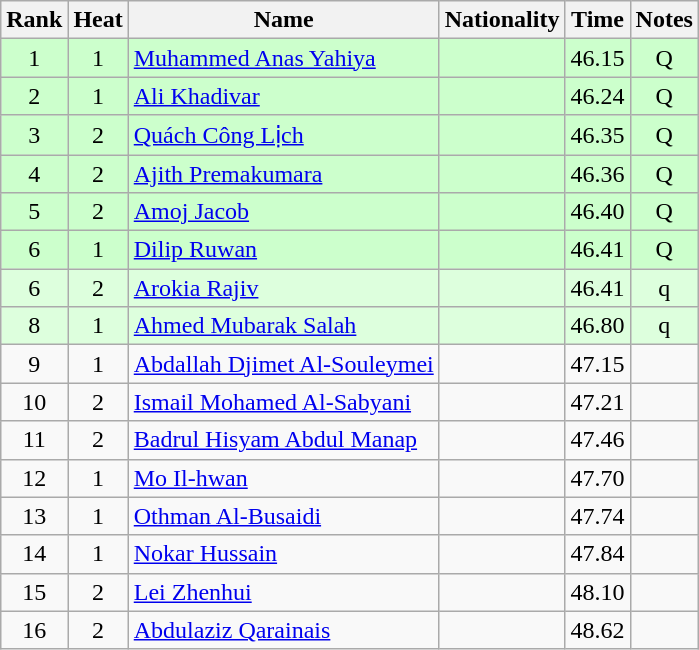<table class="wikitable sortable" style="text-align:center">
<tr>
<th>Rank</th>
<th>Heat</th>
<th>Name</th>
<th>Nationality</th>
<th>Time</th>
<th>Notes</th>
</tr>
<tr bgcolor=ccffcc>
<td>1</td>
<td>1</td>
<td align=left><a href='#'>Muhammed Anas Yahiya</a></td>
<td align=left></td>
<td>46.15</td>
<td>Q</td>
</tr>
<tr bgcolor=ccffcc>
<td>2</td>
<td>1</td>
<td align=left><a href='#'>Ali Khadivar</a></td>
<td align=left></td>
<td>46.24</td>
<td>Q</td>
</tr>
<tr bgcolor=ccffcc>
<td>3</td>
<td>2</td>
<td align=left><a href='#'>Quách Công Lịch</a></td>
<td align=left></td>
<td>46.35</td>
<td>Q</td>
</tr>
<tr bgcolor=ccffcc>
<td>4</td>
<td>2</td>
<td align=left><a href='#'>Ajith Premakumara</a></td>
<td align=left></td>
<td>46.36</td>
<td>Q</td>
</tr>
<tr bgcolor=ccffcc>
<td>5</td>
<td>2</td>
<td align=left><a href='#'>Amoj Jacob</a></td>
<td align=left></td>
<td>46.40</td>
<td>Q</td>
</tr>
<tr bgcolor=ccffcc>
<td>6</td>
<td>1</td>
<td align=left><a href='#'>Dilip Ruwan</a></td>
<td align=left></td>
<td>46.41</td>
<td>Q</td>
</tr>
<tr bgcolor=ddffdd>
<td>6</td>
<td>2</td>
<td align=left><a href='#'>Arokia Rajiv</a></td>
<td align=left></td>
<td>46.41</td>
<td>q</td>
</tr>
<tr bgcolor=ddffdd>
<td>8</td>
<td>1</td>
<td align=left><a href='#'>Ahmed Mubarak Salah</a></td>
<td align=left></td>
<td>46.80</td>
<td>q</td>
</tr>
<tr>
<td>9</td>
<td>1</td>
<td align=left><a href='#'>Abdallah Djimet Al-Souleymei</a></td>
<td align=left></td>
<td>47.15</td>
<td></td>
</tr>
<tr>
<td>10</td>
<td>2</td>
<td align=left><a href='#'>Ismail Mohamed Al-Sabyani</a></td>
<td align=left></td>
<td>47.21</td>
<td></td>
</tr>
<tr>
<td>11</td>
<td>2</td>
<td align=left><a href='#'>Badrul Hisyam Abdul Manap</a></td>
<td align=left></td>
<td>47.46</td>
<td></td>
</tr>
<tr>
<td>12</td>
<td>1</td>
<td align=left><a href='#'>Mo Il-hwan</a></td>
<td align=left></td>
<td>47.70</td>
<td></td>
</tr>
<tr>
<td>13</td>
<td>1</td>
<td align=left><a href='#'>Othman Al-Busaidi</a></td>
<td align=left></td>
<td>47.74</td>
<td></td>
</tr>
<tr>
<td>14</td>
<td>1</td>
<td align=left><a href='#'>Nokar Hussain</a></td>
<td align=left></td>
<td>47.84</td>
<td></td>
</tr>
<tr>
<td>15</td>
<td>2</td>
<td align=left><a href='#'>Lei Zhenhui</a></td>
<td align=left></td>
<td>48.10</td>
<td></td>
</tr>
<tr>
<td>16</td>
<td>2</td>
<td align=left><a href='#'>Abdulaziz Qarainais</a></td>
<td align=left></td>
<td>48.62</td>
<td></td>
</tr>
</table>
